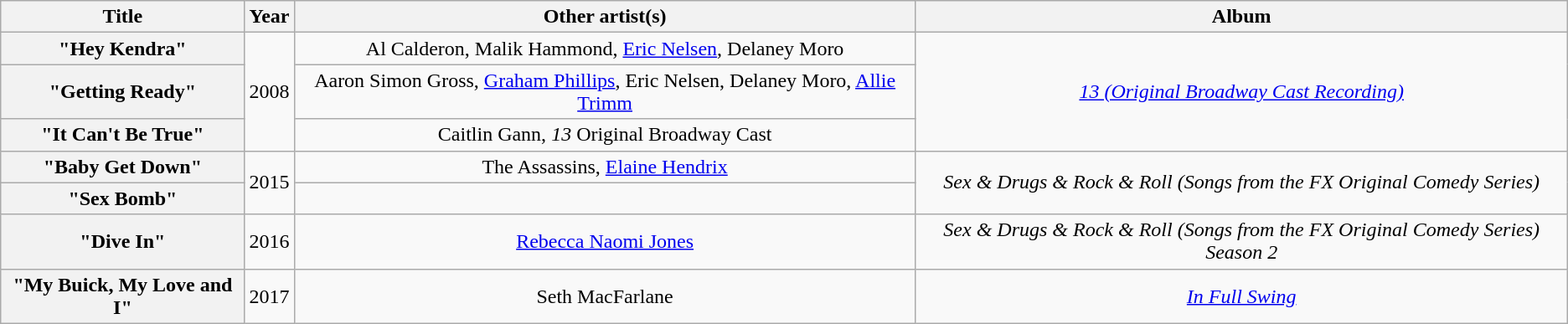<table class="wikitable plainrowheaders" style="text-align:center;">
<tr>
<th scope="col">Title</th>
<th scope="col">Year</th>
<th scope="col">Other artist(s)</th>
<th scope="col">Album</th>
</tr>
<tr>
<th scope="row">"Hey Kendra"</th>
<td rowspan="3">2008</td>
<td>Al Calderon, Malik Hammond, <a href='#'>Eric Nelsen</a>, Delaney Moro</td>
<td rowspan="3"><em><a href='#'>13 (Original Broadway Cast Recording)</a></em></td>
</tr>
<tr>
<th scope="row">"Getting Ready"</th>
<td>Aaron Simon Gross, <a href='#'>Graham Phillips</a>, Eric Nelsen, Delaney Moro, <a href='#'>Allie Trimm</a></td>
</tr>
<tr>
<th scope="row">"It Can't Be True"</th>
<td>Caitlin Gann, <em>13</em> Original Broadway Cast</td>
</tr>
<tr>
<th scope="row">"Baby Get Down"</th>
<td rowspan="2">2015</td>
<td>The Assassins, <a href='#'>Elaine Hendrix</a></td>
<td rowspan="2"><em>Sex & Drugs & Rock & Roll (Songs from the FX Original Comedy Series)</em></td>
</tr>
<tr>
<th scope="row">"Sex Bomb"</th>
<td></td>
</tr>
<tr>
<th scope="row">"Dive In"</th>
<td>2016</td>
<td><a href='#'>Rebecca Naomi Jones</a></td>
<td><em>Sex & Drugs & Rock & Roll (Songs from the FX Original Comedy Series) Season 2</em></td>
</tr>
<tr>
<th scope="row">"My Buick, My Love and I"</th>
<td>2017</td>
<td>Seth MacFarlane</td>
<td><em><a href='#'>In Full Swing</a></em></td>
</tr>
</table>
